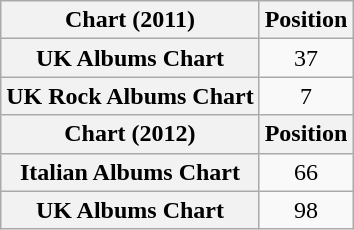<table class="wikitable plainrowheaders">
<tr>
<th>Chart (2011)</th>
<th>Position</th>
</tr>
<tr>
<th scope="row">UK Albums Chart</th>
<td style="text-align:center;">37</td>
</tr>
<tr>
<th scope="row">UK Rock Albums Chart</th>
<td style="text-align:center;">7</td>
</tr>
<tr>
<th>Chart (2012)</th>
<th>Position</th>
</tr>
<tr>
<th scope="row">Italian Albums Chart</th>
<td style="text-align:center;">66</td>
</tr>
<tr>
<th scope="row">UK Albums Chart</th>
<td style="text-align:center;">98</td>
</tr>
</table>
